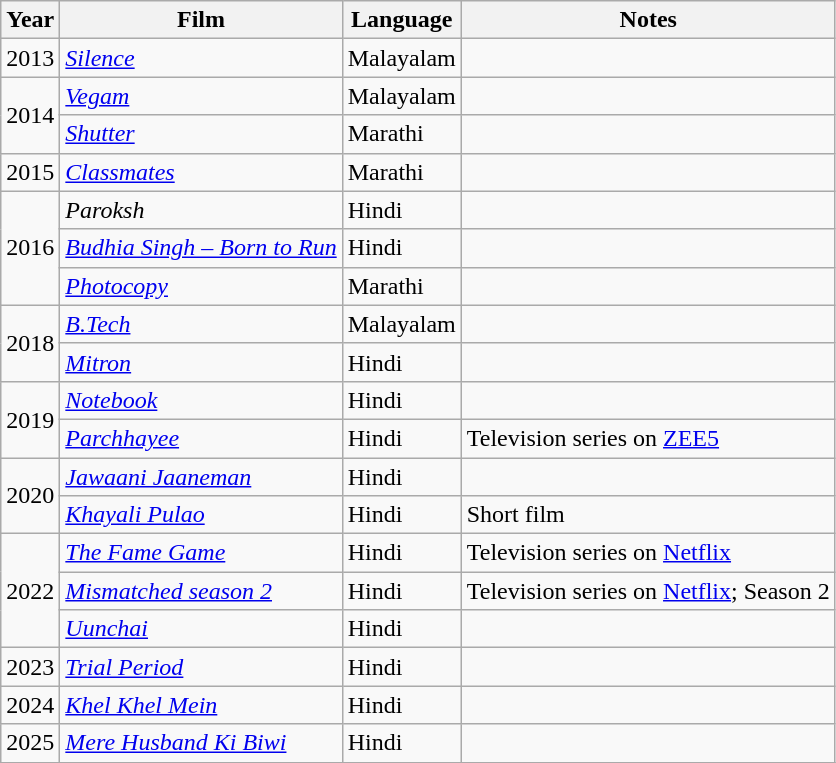<table class="wikitable sortable">
<tr>
<th>Year</th>
<th>Film</th>
<th>Language</th>
<th>Notes</th>
</tr>
<tr>
<td>2013</td>
<td><em><a href='#'>Silence</a></em></td>
<td>Malayalam</td>
<td></td>
</tr>
<tr>
<td rowspan="2">2014</td>
<td><em><a href='#'>Vegam</a></em></td>
<td>Malayalam</td>
<td></td>
</tr>
<tr>
<td><em><a href='#'>Shutter</a></em></td>
<td>Marathi</td>
<td></td>
</tr>
<tr>
<td>2015</td>
<td><em><a href='#'>Classmates</a></em></td>
<td>Marathi</td>
<td></td>
</tr>
<tr>
<td rowspan="3">2016</td>
<td><em>Paroksh</em></td>
<td>Hindi</td>
<td></td>
</tr>
<tr>
<td><em><a href='#'>Budhia Singh – Born to Run</a></em></td>
<td>Hindi</td>
<td></td>
</tr>
<tr>
<td><em><a href='#'>Photocopy</a></em></td>
<td>Marathi</td>
<td></td>
</tr>
<tr>
<td rowspan="2">2018</td>
<td><em><a href='#'>B.Tech</a></em></td>
<td>Malayalam</td>
<td></td>
</tr>
<tr>
<td><em><a href='#'>Mitron</a></em></td>
<td>Hindi</td>
<td></td>
</tr>
<tr>
<td rowspan="2">2019</td>
<td><em><a href='#'>Notebook</a></em></td>
<td>Hindi</td>
<td></td>
</tr>
<tr>
<td><em><a href='#'>Parchhayee</a></em></td>
<td>Hindi</td>
<td>Television series on <a href='#'>ZEE5</a></td>
</tr>
<tr>
<td rowspan="2">2020</td>
<td><em><a href='#'>Jawaani Jaaneman</a></em></td>
<td>Hindi</td>
<td></td>
</tr>
<tr>
<td><em><a href='#'>Khayali Pulao</a></em></td>
<td>Hindi</td>
<td>Short film</td>
</tr>
<tr>
<td rowspan="3">2022</td>
<td><em><a href='#'>The Fame Game</a></em></td>
<td>Hindi</td>
<td>Television series on <a href='#'>Netflix</a></td>
</tr>
<tr>
<td><em><a href='#'>Mismatched season 2</a></em></td>
<td>Hindi</td>
<td>Television series on <a href='#'>Netflix</a>; Season 2</td>
</tr>
<tr>
<td><em><a href='#'>Uunchai</a></em></td>
<td>Hindi</td>
<td></td>
</tr>
<tr>
<td>2023</td>
<td><em><a href='#'>Trial Period</a></em></td>
<td>Hindi</td>
<td></td>
</tr>
<tr>
<td>2024</td>
<td><em><a href='#'>Khel Khel Mein</a></em></td>
<td>Hindi</td>
<td></td>
</tr>
<tr>
<td>2025</td>
<td><em><a href='#'>Mere Husband Ki Biwi</a></em></td>
<td>Hindi</td>
<td></td>
</tr>
<tr>
</tr>
</table>
